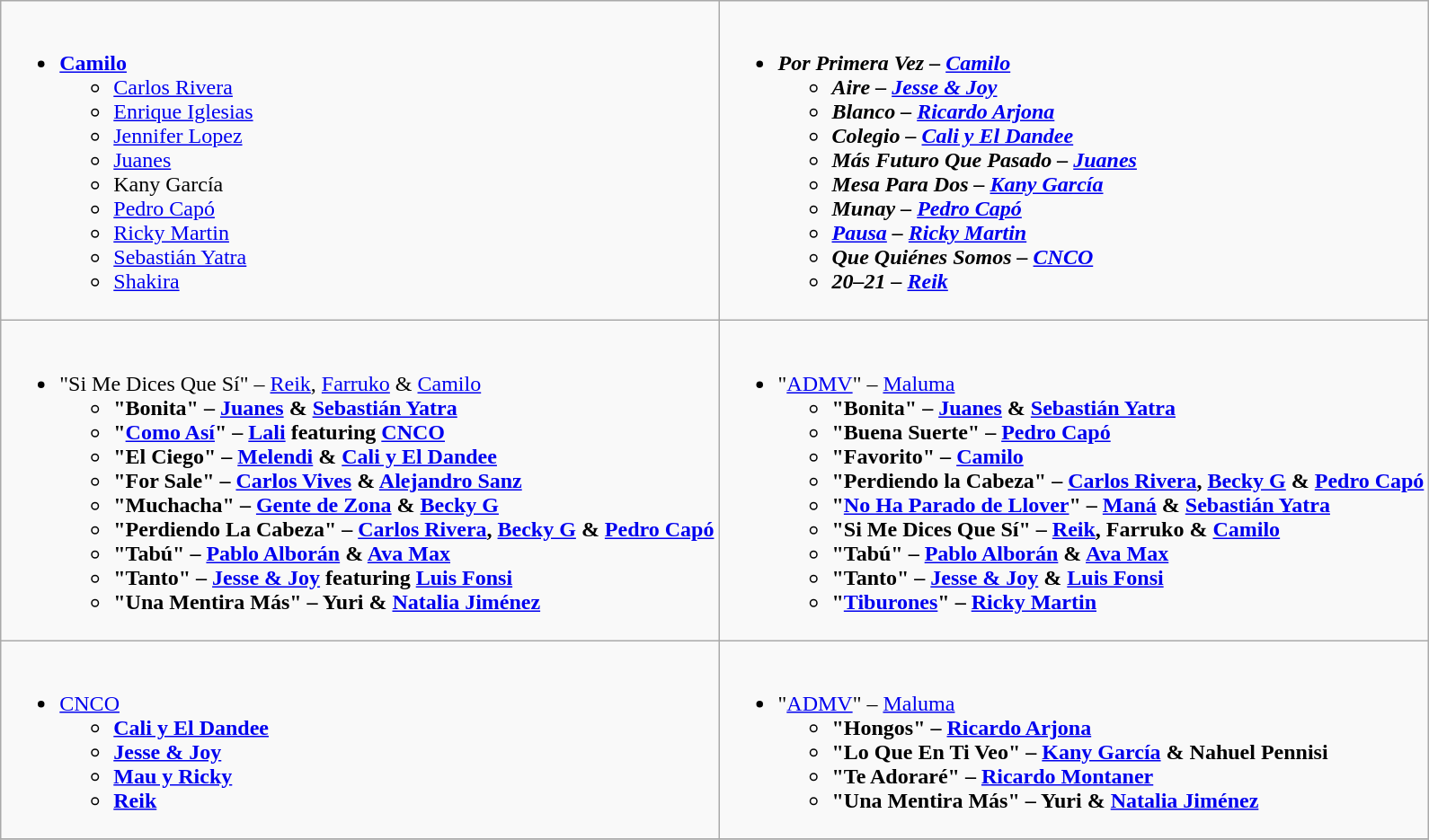<table class="wikitable">
<tr>
<td valign="top"><br><ul><li><strong><a href='#'>Camilo</a></strong><ul><li><a href='#'>Carlos Rivera</a></li><li><a href='#'>Enrique Iglesias</a></li><li><a href='#'>Jennifer Lopez</a></li><li><a href='#'>Juanes</a></li><li>Kany García</li><li><a href='#'>Pedro Capó</a></li><li><a href='#'>Ricky Martin</a></li><li><a href='#'>Sebastián Yatra</a></li><li><a href='#'>Shakira</a></li></ul></li></ul></td>
<td valign="top"><br><ul><li><strong><em>Por Primera Vez<em> – <a href='#'>Camilo</a><strong><ul><li></em>Aire<em> – <a href='#'>Jesse & Joy</a></li><li></em>Blanco<em> – <a href='#'>Ricardo Arjona</a></li><li></em>Colegio<em> – <a href='#'>Cali y El Dandee</a></li><li></em>Más Futuro Que Pasado<em> – <a href='#'>Juanes</a></li><li></em>Mesa Para Dos<em> – <a href='#'>Kany García</a></li><li></em>Munay<em> – <a href='#'>Pedro Capó</a></li><li></em><a href='#'>Pausa</a><em> – <a href='#'>Ricky Martin</a></li><li></em>Que Quiénes Somos<em> – <a href='#'>CNCO</a></li><li></em>20–21<em> – <a href='#'>Reik</a></li></ul></li></ul></td>
</tr>
<tr>
<td valign="top"><br><ul><li></strong>"Si Me Dices Que Sí" – <a href='#'>Reik</a>, <a href='#'>Farruko</a> & <a href='#'>Camilo</a><strong><ul><li>"Bonita" – <a href='#'>Juanes</a> & <a href='#'>Sebastián Yatra</a></li><li>"<a href='#'>Como Así</a>" – <a href='#'>Lali</a> featuring <a href='#'>CNCO</a></li><li>"El Ciego" – <a href='#'>Melendi</a> & <a href='#'>Cali y El Dandee</a></li><li>"For Sale" – <a href='#'>Carlos Vives</a> & <a href='#'>Alejandro Sanz</a></li><li>"Muchacha" – <a href='#'>Gente de Zona</a> & <a href='#'>Becky G</a></li><li>"Perdiendo La Cabeza" – <a href='#'>Carlos Rivera</a>, <a href='#'>Becky G</a> & <a href='#'>Pedro Capó</a></li><li>"Tabú" – <a href='#'>Pablo Alborán</a> & <a href='#'>Ava Max</a></li><li>"Tanto" – <a href='#'>Jesse & Joy</a> featuring <a href='#'>Luis Fonsi</a></li><li>"Una Mentira Más" – Yuri & <a href='#'>Natalia Jiménez</a></li></ul></li></ul></td>
<td valign="top"><br><ul><li></strong>"<a href='#'>ADMV</a>" – <a href='#'>Maluma</a><strong><ul><li>"Bonita" – <a href='#'>Juanes</a> & <a href='#'>Sebastián Yatra</a></li><li>"Buena Suerte" – <a href='#'>Pedro Capó</a></li><li>"Favorito" – <a href='#'>Camilo</a></li><li>"Perdiendo la Cabeza" – <a href='#'>Carlos Rivera</a>, <a href='#'>Becky G</a> & <a href='#'>Pedro Capó</a></li><li>"<a href='#'>No Ha Parado de Llover</a>" – <a href='#'>Maná</a> & <a href='#'>Sebastián Yatra</a></li><li>"Si Me Dices Que Sí" – <a href='#'>Reik</a>, Farruko & <a href='#'>Camilo</a></li><li>"Tabú" – <a href='#'>Pablo Alborán</a> & <a href='#'>Ava Max</a></li><li>"Tanto" – <a href='#'>Jesse & Joy</a> & <a href='#'>Luis Fonsi</a></li><li>"<a href='#'>Tiburones</a>" – <a href='#'>Ricky Martin</a></li></ul></li></ul></td>
</tr>
<tr>
<td valign="top"><br><ul><li></strong><a href='#'>CNCO</a><strong><ul><li><a href='#'>Cali y El Dandee</a></li><li><a href='#'>Jesse & Joy</a></li><li><a href='#'>Mau y Ricky</a></li><li><a href='#'>Reik</a></li></ul></li></ul></td>
<td valign="top"><br><ul><li></strong>"<a href='#'>ADMV</a>" – <a href='#'>Maluma</a><strong><ul><li>"Hongos" – <a href='#'>Ricardo Arjona</a></li><li>"Lo Que En Ti Veo" – <a href='#'>Kany García</a> & Nahuel Pennisi</li><li>"Te Adoraré" – <a href='#'>Ricardo Montaner</a></li><li>"Una Mentira Más" – Yuri & <a href='#'>Natalia Jiménez</a></li></ul></li></ul></td>
</tr>
<tr>
</tr>
</table>
